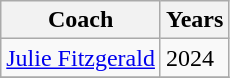<table class="wikitable collapsible">
<tr>
<th>Coach</th>
<th>Years</th>
</tr>
<tr>
<td><a href='#'>Julie Fitzgerald</a></td>
<td>2024</td>
</tr>
<tr>
</tr>
</table>
